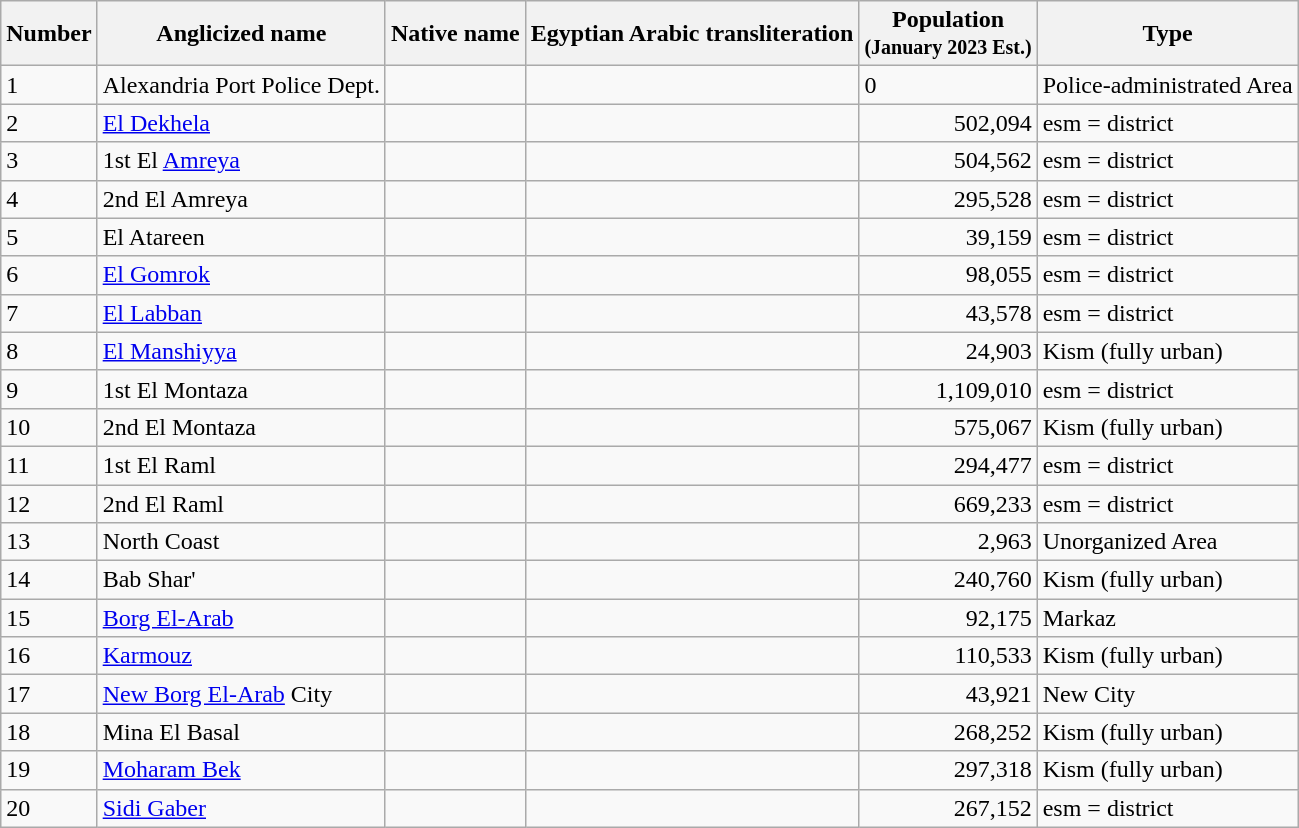<table class="sortable wikitable plainrowheaders">
<tr>
<th>Number</th>
<th>Anglicized name</th>
<th>Native name</th>
<th>Egyptian Arabic transliteration</th>
<th>Population<br><small>(January 2023 Est.)</small></th>
<th>Type</th>
</tr>
<tr>
<td>1</td>
<td>Alexandria Port Police Dept.</td>
<td style="text-align:right;"></td>
<td></td>
<td>0</td>
<td>Police-administrated Area</td>
</tr>
<tr>
<td>2</td>
<td><a href='#'>El Dekhela</a></td>
<td style="text-align:right;"></td>
<td></td>
<td style="text-align:right;">502,094</td>
<td>esm = district</td>
</tr>
<tr>
<td>3</td>
<td>1st El <a href='#'>Amreya</a></td>
<td style="text-align:right;"></td>
<td></td>
<td style="text-align:right;">504,562</td>
<td>esm = district</td>
</tr>
<tr>
<td>4</td>
<td>2nd El Amreya</td>
<td style="text-align:right;"></td>
<td></td>
<td style="text-align:right;">295,528</td>
<td>esm = district</td>
</tr>
<tr>
<td>5</td>
<td>El Atareen</td>
<td style="text-align:right;"></td>
<td></td>
<td style="text-align:right;">39,159</td>
<td>esm = district</td>
</tr>
<tr>
<td>6</td>
<td><a href='#'>El Gomrok</a></td>
<td style="text-align:right;"></td>
<td></td>
<td style="text-align:right;">98,055</td>
<td>esm = district</td>
</tr>
<tr>
<td>7</td>
<td><a href='#'>El Labban</a></td>
<td style="text-align:right;"></td>
<td></td>
<td style="text-align:right;">43,578</td>
<td>esm = district</td>
</tr>
<tr>
<td>8</td>
<td><a href='#'>El Manshiyya</a></td>
<td style="text-align:right;"></td>
<td></td>
<td style="text-align:right;">24,903</td>
<td>Kism (fully urban)</td>
</tr>
<tr>
<td>9</td>
<td>1st El Montaza</td>
<td style="text-align:right;"></td>
<td></td>
<td style="text-align:right;">1,109,010</td>
<td>esm = district</td>
</tr>
<tr>
<td>10</td>
<td>2nd El Montaza</td>
<td style="text-align:right;"></td>
<td></td>
<td style="text-align:right;">575,067</td>
<td>Kism (fully urban)</td>
</tr>
<tr>
<td>11</td>
<td>1st El Raml</td>
<td style="text-align:right;"></td>
<td></td>
<td style="text-align:right;">294,477</td>
<td>esm = district</td>
</tr>
<tr>
<td>12</td>
<td>2nd El Raml</td>
<td style="text-align:right;"></td>
<td></td>
<td style="text-align:right;">669,233</td>
<td>esm = district</td>
</tr>
<tr>
<td>13</td>
<td>North Coast</td>
<td style="text-align:right;"></td>
<td></td>
<td style="text-align:right;">2,963</td>
<td>Unorganized Area</td>
</tr>
<tr>
<td>14</td>
<td>Bab Shar'</td>
<td style="text-align:right;"></td>
<td></td>
<td style="text-align:right;">240,760</td>
<td>Kism (fully urban)</td>
</tr>
<tr>
<td>15</td>
<td><a href='#'>Borg El-Arab</a></td>
<td style="text-align:right;"></td>
<td></td>
<td style="text-align:right;">92,175</td>
<td>Markaz</td>
</tr>
<tr>
<td>16</td>
<td><a href='#'>Karmouz</a></td>
<td style="text-align:right;"></td>
<td></td>
<td style="text-align:right;">110,533</td>
<td>Kism (fully urban)</td>
</tr>
<tr>
<td>17</td>
<td><a href='#'>New Borg El-Arab</a> City</td>
<td style="text-align:right;"></td>
<td></td>
<td style="text-align:right;">43,921</td>
<td>New City</td>
</tr>
<tr>
<td>18</td>
<td>Mina El Basal</td>
<td style="text-align:right;"></td>
<td></td>
<td style="text-align:right;">268,252</td>
<td>Kism (fully urban)</td>
</tr>
<tr>
<td>19</td>
<td><a href='#'>Moharam Bek</a></td>
<td style="text-align:right;"></td>
<td></td>
<td style="text-align:right;">297,318</td>
<td>Kism (fully urban)</td>
</tr>
<tr>
<td>20</td>
<td><a href='#'>Sidi Gaber</a></td>
<td style="text-align:right;"></td>
<td></td>
<td style="text-align:right;">267,152</td>
<td>esm = district</td>
</tr>
</table>
